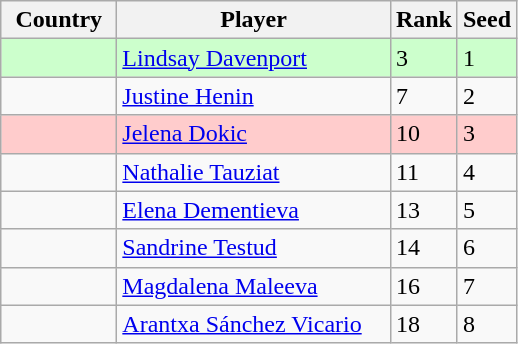<table class="sortable wikitable">
<tr>
<th width="70">Country</th>
<th width="175">Player</th>
<th>Rank</th>
<th>Seed</th>
</tr>
<tr style="background:#cfc;">
<td></td>
<td><a href='#'>Lindsay Davenport</a></td>
<td>3</td>
<td>1</td>
</tr>
<tr>
<td></td>
<td><a href='#'>Justine Henin</a></td>
<td>7</td>
<td>2</td>
</tr>
<tr style="background:#fcc;">
<td></td>
<td><a href='#'>Jelena Dokic</a></td>
<td>10</td>
<td>3</td>
</tr>
<tr>
<td></td>
<td><a href='#'>Nathalie Tauziat</a></td>
<td>11</td>
<td>4</td>
</tr>
<tr>
<td></td>
<td><a href='#'>Elena Dementieva</a></td>
<td>13</td>
<td>5</td>
</tr>
<tr>
<td></td>
<td><a href='#'>Sandrine Testud</a></td>
<td>14</td>
<td>6</td>
</tr>
<tr>
<td></td>
<td><a href='#'>Magdalena Maleeva</a></td>
<td>16</td>
<td>7</td>
</tr>
<tr>
<td></td>
<td><a href='#'>Arantxa Sánchez Vicario</a></td>
<td>18</td>
<td>8</td>
</tr>
</table>
